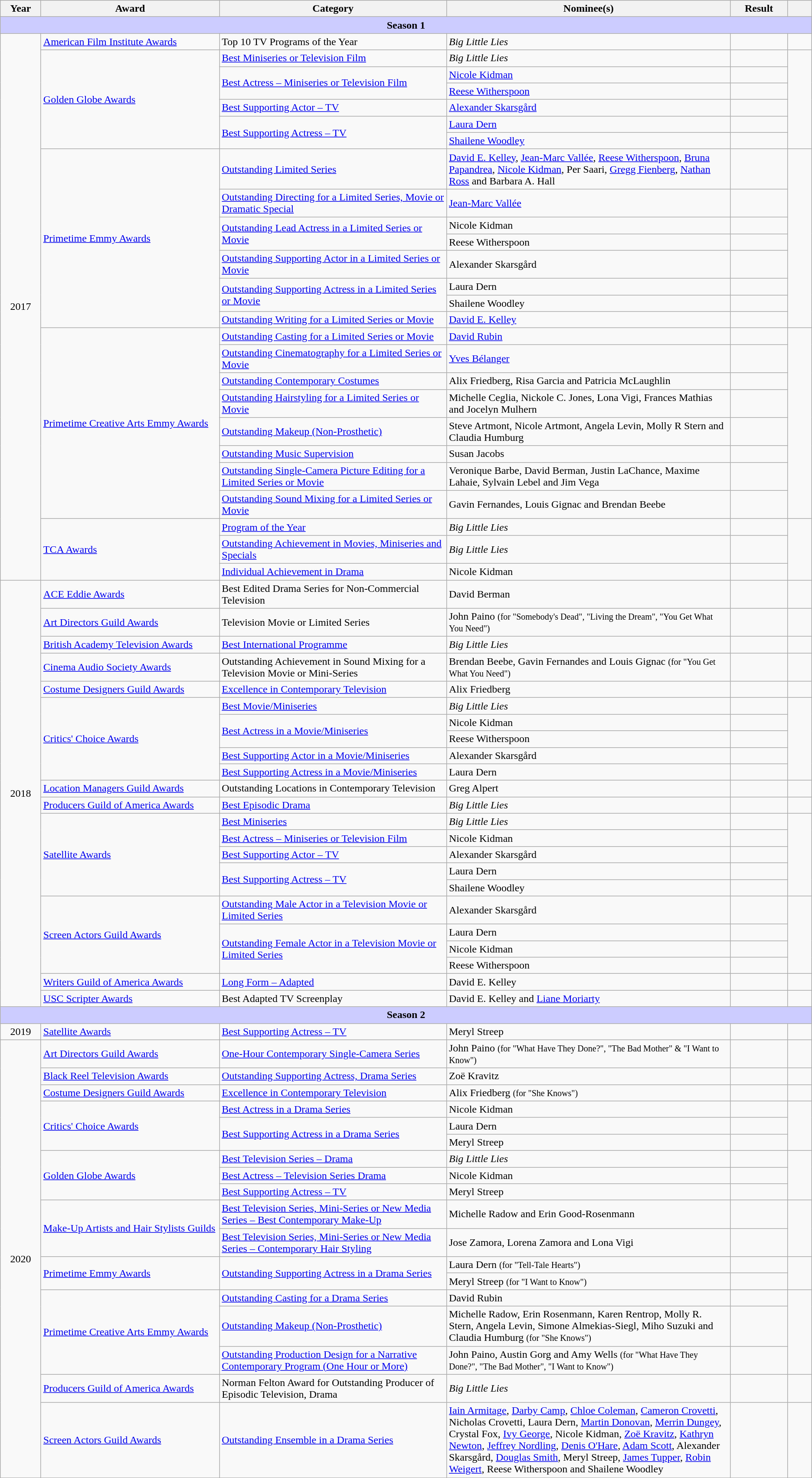<table class="wikitable sortable">
<tr>
<th scope="col" width=5%>Year</th>
<th scope="col" width=22%>Award</th>
<th scope="col" width=28%>Category</th>
<th scope="col" width=35%>Nominee(s)</th>
<th scope="col" width=7%>Result</th>
<th scope="col" class="unsortable" width=3%></th>
</tr>
<tr>
<th colspan="6" style="background-color:#ccccff;">Season 1</th>
</tr>
<tr>
<td align="center" rowspan="26">2017</td>
<td><a href='#'>American Film Institute Awards</a></td>
<td>Top 10 TV Programs of the Year</td>
<td><em>Big Little Lies</em></td>
<td></td>
<td style="text-align:center;"></td>
</tr>
<tr>
<td rowspan="6"><a href='#'>Golden Globe Awards</a></td>
<td><a href='#'>Best Miniseries or Television Film</a></td>
<td><em>Big Little Lies</em></td>
<td></td>
<td rowspan="6" align="center"></td>
</tr>
<tr>
<td rowspan="2"><a href='#'>Best Actress – Miniseries or Television Film</a></td>
<td><a href='#'>Nicole Kidman</a></td>
<td></td>
</tr>
<tr>
<td><a href='#'>Reese Witherspoon</a></td>
<td></td>
</tr>
<tr>
<td><a href='#'>Best Supporting Actor – TV</a></td>
<td><a href='#'>Alexander Skarsgård</a></td>
<td></td>
</tr>
<tr>
<td rowspan="2"><a href='#'>Best Supporting Actress – TV</a></td>
<td><a href='#'>Laura Dern</a></td>
<td></td>
</tr>
<tr>
<td><a href='#'>Shailene Woodley</a></td>
<td></td>
</tr>
<tr>
<td rowspan="8"><a href='#'>Primetime Emmy Awards</a></td>
<td><a href='#'>Outstanding Limited Series</a></td>
<td><a href='#'>David E. Kelley</a>, <a href='#'>Jean-Marc Vallée</a>, <a href='#'>Reese Witherspoon</a>, <a href='#'>Bruna Papandrea</a>, <a href='#'>Nicole Kidman</a>, Per Saari, <a href='#'>Gregg Fienberg</a>, <a href='#'>Nathan Ross</a> and Barbara A. Hall</td>
<td></td>
<td rowspan="8" style="text-align: center;"></td>
</tr>
<tr>
<td><a href='#'>Outstanding Directing for a Limited Series, Movie or Dramatic Special</a></td>
<td><a href='#'>Jean-Marc Vallée</a></td>
<td></td>
</tr>
<tr>
<td rowspan="2"><a href='#'>Outstanding Lead Actress in a Limited Series or Movie</a></td>
<td>Nicole Kidman</td>
<td></td>
</tr>
<tr>
<td>Reese Witherspoon</td>
<td></td>
</tr>
<tr>
<td><a href='#'>Outstanding Supporting Actor in a Limited Series or Movie</a></td>
<td>Alexander Skarsgård</td>
<td></td>
</tr>
<tr>
<td rowspan="2"><a href='#'>Outstanding Supporting Actress in a Limited Series or Movie</a></td>
<td>Laura Dern</td>
<td></td>
</tr>
<tr>
<td>Shailene Woodley</td>
<td></td>
</tr>
<tr>
<td><a href='#'>Outstanding Writing for a Limited Series or Movie</a></td>
<td><a href='#'>David E. Kelley</a></td>
<td></td>
</tr>
<tr>
<td rowspan="8"><a href='#'>Primetime Creative Arts Emmy Awards</a></td>
<td><a href='#'>Outstanding Casting for a Limited Series or Movie</a></td>
<td><a href='#'>David Rubin</a></td>
<td></td>
<td rowspan="8" style="text-align: center;"></td>
</tr>
<tr>
<td><a href='#'>Outstanding Cinematography for a Limited Series or Movie</a></td>
<td><a href='#'>Yves Bélanger</a></td>
<td></td>
</tr>
<tr>
<td><a href='#'>Outstanding Contemporary Costumes</a></td>
<td>Alix Friedberg, Risa Garcia and Patricia McLaughlin</td>
<td></td>
</tr>
<tr>
<td><a href='#'>Outstanding Hairstyling for a Limited Series or Movie</a></td>
<td>Michelle Ceglia, Nickole C. Jones, Lona Vigi, Frances Mathias and Jocelyn Mulhern</td>
<td></td>
</tr>
<tr>
<td><a href='#'>Outstanding Makeup (Non-Prosthetic)</a></td>
<td>Steve Artmont, Nicole Artmont, Angela Levin, Molly R Stern and Claudia Humburg</td>
<td></td>
</tr>
<tr>
<td><a href='#'>Outstanding Music Supervision</a></td>
<td>Susan Jacobs</td>
<td></td>
</tr>
<tr>
<td><a href='#'>Outstanding Single-Camera Picture Editing for a Limited Series or Movie</a></td>
<td>Veronique Barbe, David Berman, Justin LaChance, Maxime Lahaie, Sylvain Lebel and Jim Vega</td>
<td></td>
</tr>
<tr>
<td><a href='#'>Outstanding Sound Mixing for a Limited Series or Movie</a></td>
<td>Gavin Fernandes, Louis Gignac and Brendan Beebe</td>
<td></td>
</tr>
<tr>
<td rowspan="3"><a href='#'>TCA Awards</a></td>
<td><a href='#'>Program of the Year</a></td>
<td><em>Big Little Lies</em></td>
<td></td>
<td rowspan="3" align="center"></td>
</tr>
<tr>
<td><a href='#'>Outstanding Achievement in Movies, Miniseries and Specials</a></td>
<td><em>Big Little Lies</em></td>
<td></td>
</tr>
<tr>
<td><a href='#'>Individual Achievement in Drama</a></td>
<td>Nicole Kidman</td>
<td></td>
</tr>
<tr>
<td align="center" rowspan="23">2018</td>
<td><a href='#'>ACE Eddie Awards</a></td>
<td>Best Edited Drama Series for Non-Commercial Television</td>
<td>David Berman</td>
<td></td>
<td style="text-align:center;"></td>
</tr>
<tr>
<td><a href='#'>Art Directors Guild Awards</a></td>
<td>Television Movie or Limited Series</td>
<td>John Paino <small>(for "Somebody's Dead", "Living the Dream", "You Get What You Need")</small></td>
<td></td>
<td style="text-align:center;"></td>
</tr>
<tr>
<td><a href='#'>British Academy Television Awards</a></td>
<td><a href='#'>Best International Programme</a></td>
<td><em>Big Little Lies</em></td>
<td></td>
<td style="text-align:center;"></td>
</tr>
<tr>
<td><a href='#'>Cinema Audio Society Awards</a></td>
<td>Outstanding Achievement in Sound Mixing for a Television Movie or Mini-Series</td>
<td>Brendan Beebe, Gavin Fernandes and Louis Gignac <small>(for "You Get What You Need")</small></td>
<td></td>
<td style="text-align:center;"></td>
</tr>
<tr>
<td><a href='#'>Costume Designers Guild Awards</a></td>
<td><a href='#'>Excellence in Contemporary Television</a></td>
<td>Alix Friedberg</td>
<td></td>
<td style="text-align:center;"></td>
</tr>
<tr>
<td rowspan="5"><a href='#'>Critics' Choice Awards</a></td>
<td><a href='#'>Best Movie/Miniseries</a></td>
<td><em>Big Little Lies</em></td>
<td></td>
<td rowspan="5" style="text-align:center;"></td>
</tr>
<tr>
<td rowspan="2"><a href='#'>Best Actress in a Movie/Miniseries</a></td>
<td>Nicole Kidman</td>
<td></td>
</tr>
<tr>
<td>Reese Witherspoon</td>
<td></td>
</tr>
<tr>
<td><a href='#'>Best Supporting Actor in a Movie/Miniseries</a></td>
<td>Alexander Skarsgård</td>
<td></td>
</tr>
<tr>
<td><a href='#'>Best Supporting Actress in a Movie/Miniseries</a></td>
<td>Laura Dern</td>
<td></td>
</tr>
<tr>
<td><a href='#'>Location Managers Guild Awards</a></td>
<td>Outstanding Locations in Contemporary Television</td>
<td>Greg Alpert</td>
<td></td>
<td style="text-align:center;"></td>
</tr>
<tr>
<td><a href='#'>Producers Guild of America Awards</a></td>
<td><a href='#'>Best Episodic Drama</a></td>
<td><em>Big Little Lies</em></td>
<td></td>
<td style="text-align:center;"></td>
</tr>
<tr>
<td rowspan="5"><a href='#'>Satellite Awards</a></td>
<td><a href='#'>Best Miniseries</a></td>
<td><em>Big Little Lies</em></td>
<td></td>
<td rowspan="5" style="text-align:center;"></td>
</tr>
<tr>
<td><a href='#'>Best Actress – Miniseries or Television Film</a></td>
<td>Nicole Kidman</td>
<td></td>
</tr>
<tr>
<td><a href='#'>Best Supporting Actor – TV</a></td>
<td>Alexander Skarsgård</td>
<td></td>
</tr>
<tr>
<td rowspan="2"><a href='#'>Best Supporting Actress – TV</a></td>
<td>Laura Dern</td>
<td></td>
</tr>
<tr>
<td>Shailene Woodley</td>
<td></td>
</tr>
<tr>
<td rowspan="4"><a href='#'>Screen Actors Guild Awards</a></td>
<td><a href='#'>Outstanding Male Actor in a Television Movie or Limited Series</a></td>
<td>Alexander Skarsgård</td>
<td></td>
<td rowspan="4" style="text-align:center;"></td>
</tr>
<tr>
<td rowspan="3"><a href='#'>Outstanding Female Actor in a Television Movie or Limited Series</a></td>
<td>Laura Dern</td>
<td></td>
</tr>
<tr>
<td>Nicole Kidman</td>
<td></td>
</tr>
<tr>
<td>Reese Witherspoon</td>
<td></td>
</tr>
<tr>
<td><a href='#'>Writers Guild of America Awards</a></td>
<td><a href='#'>Long Form – Adapted</a></td>
<td>David E. Kelley</td>
<td></td>
<td style="text-align:center;"></td>
</tr>
<tr>
<td scope="row"><a href='#'>USC Scripter Awards</a></td>
<td>Best Adapted TV Screenplay</td>
<td>David E. Kelley and <a href='#'>Liane Moriarty</a> </td>
<td></td>
<td style="text-align:center;"></td>
</tr>
<tr>
<th colspan="6" style="background-color:#ccccff;">Season 2</th>
</tr>
<tr>
<td align="center">2019</td>
<td><a href='#'>Satellite Awards</a></td>
<td><a href='#'>Best Supporting Actress – TV</a></td>
<td>Meryl Streep</td>
<td></td>
<td align="center"></td>
</tr>
<tr>
<td align="center" rowspan="18">2020</td>
<td><a href='#'>Art Directors Guild Awards</a></td>
<td><a href='#'>One-Hour Contemporary Single-Camera Series</a></td>
<td>John Paino <small>(for "What Have They Done?", "The Bad Mother" & "I Want to Know")</small></td>
<td></td>
<td align="center"></td>
</tr>
<tr>
<td><a href='#'>Black Reel Television Awards</a></td>
<td><a href='#'>Outstanding Supporting Actress, Drama Series</a></td>
<td>Zoë Kravitz</td>
<td></td>
<td align="center"></td>
</tr>
<tr>
<td><a href='#'>Costume Designers Guild Awards</a></td>
<td><a href='#'>Excellence in Contemporary Television</a></td>
<td>Alix Friedberg <small>(for "She Knows")</small></td>
<td></td>
<td align="center"></td>
</tr>
<tr>
<td rowspan="3"><a href='#'>Critics' Choice Awards</a></td>
<td><a href='#'>Best Actress in a Drama Series</a></td>
<td>Nicole Kidman</td>
<td></td>
<td align="center" rowspan="3"></td>
</tr>
<tr>
<td rowspan="2"><a href='#'>Best Supporting Actress in a Drama Series</a></td>
<td>Laura Dern</td>
<td></td>
</tr>
<tr>
<td>Meryl Streep</td>
<td></td>
</tr>
<tr>
<td rowspan="3"><a href='#'>Golden Globe Awards</a></td>
<td><a href='#'>Best Television Series – Drama</a></td>
<td><em>Big Little Lies</em></td>
<td></td>
<td rowspan="3" align="center"></td>
</tr>
<tr>
<td><a href='#'>Best Actress – Television Series Drama</a></td>
<td>Nicole Kidman</td>
<td></td>
</tr>
<tr>
<td><a href='#'>Best Supporting Actress – TV</a></td>
<td>Meryl Streep</td>
<td></td>
</tr>
<tr>
<td rowspan="2"><a href='#'>Make-Up Artists and Hair Stylists Guilds</a></td>
<td><a href='#'>Best Television Series, Mini-Series or New Media Series – Best Contemporary Make-Up</a></td>
<td>Michelle Radow and Erin Good-Rosenmann</td>
<td></td>
<td align="center" rowspan="2"></td>
</tr>
<tr>
<td><a href='#'>Best Television Series, Mini-Series or New Media Series – Contemporary Hair Styling</a></td>
<td>Jose Zamora, Lorena Zamora and Lona Vigi</td>
<td></td>
</tr>
<tr>
<td rowspan="2"><a href='#'>Primetime Emmy Awards</a></td>
<td rowspan="2"><a href='#'>Outstanding Supporting Actress in a Drama Series</a></td>
<td>Laura Dern <small>(for "Tell-Tale Hearts")</small></td>
<td></td>
<td align="center" rowspan="2"></td>
</tr>
<tr>
<td>Meryl Streep <small>(for "I Want to Know")</small></td>
<td></td>
</tr>
<tr>
<td rowspan="3"><a href='#'>Primetime Creative Arts Emmy Awards</a></td>
<td><a href='#'>Outstanding Casting for a Drama Series</a></td>
<td>David Rubin</td>
<td></td>
<td align="center" rowspan="3"></td>
</tr>
<tr>
<td><a href='#'>Outstanding Makeup (Non-Prosthetic)</a></td>
<td>Michelle Radow, Erin Rosenmann, Karen Rentrop, Molly R. Stern, Angela Levin, Simone Almekias-Siegl, Miho Suzuki and Claudia Humburg <small>(for "She Knows")</small></td>
<td></td>
</tr>
<tr>
<td><a href='#'>Outstanding Production Design for a Narrative Contemporary Program (One Hour or More)</a></td>
<td>John Paino, Austin Gorg and Amy Wells <small>(for "What Have They Done?", "The Bad Mother", "I Want to Know")</small></td>
<td></td>
</tr>
<tr>
<td><a href='#'>Producers Guild of America Awards</a></td>
<td>Norman Felton Award for Outstanding Producer of Episodic Television, Drama</td>
<td><em>Big Little Lies</em></td>
<td></td>
<td align="center"></td>
</tr>
<tr>
<td><a href='#'>Screen Actors Guild Awards</a></td>
<td><a href='#'>Outstanding Ensemble in a Drama Series</a></td>
<td><a href='#'>Iain Armitage</a>, <a href='#'>Darby Camp</a>, <a href='#'>Chloe Coleman</a>, <a href='#'>Cameron Crovetti</a>, Nicholas Crovetti, Laura Dern, <a href='#'>Martin Donovan</a>, <a href='#'>Merrin Dungey</a>, Crystal Fox, <a href='#'>Ivy George</a>, Nicole Kidman, <a href='#'>Zoë Kravitz</a>, <a href='#'>Kathryn Newton</a>, <a href='#'>Jeffrey Nordling</a>, <a href='#'>Denis O'Hare</a>, <a href='#'>Adam Scott</a>, Alexander Skarsgård, <a href='#'>Douglas Smith</a>, Meryl Streep, <a href='#'>James Tupper</a>, <a href='#'>Robin Weigert</a>, Reese Witherspoon and Shailene Woodley</td>
<td></td>
<td align="center"></td>
</tr>
</table>
